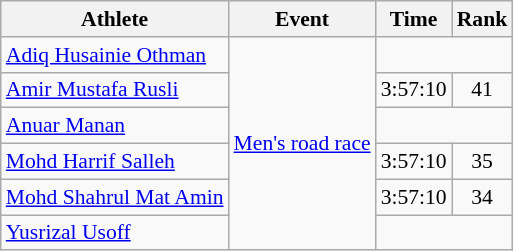<table class="wikitable" style="font-size:90%">
<tr>
<th>Athlete</th>
<th>Event</th>
<th>Time</th>
<th>Rank</th>
</tr>
<tr align=center>
<td align=left><a href='#'>Adiq Husainie Othman</a></td>
<td align=left rowspan=6><a href='#'>Men's road race</a></td>
<td colspan=2></td>
</tr>
<tr align=center>
<td align=left><a href='#'>Amir Mustafa Rusli</a></td>
<td>3:57:10</td>
<td>41</td>
</tr>
<tr align=center>
<td align=left><a href='#'>Anuar Manan</a></td>
<td colspan=2></td>
</tr>
<tr align=center>
<td align=left><a href='#'>Mohd Harrif Salleh</a></td>
<td>3:57:10</td>
<td>35</td>
</tr>
<tr align=center>
<td align=left><a href='#'>Mohd Shahrul Mat Amin</a></td>
<td>3:57:10</td>
<td>34</td>
</tr>
<tr align=center>
<td align=left><a href='#'>Yusrizal Usoff</a></td>
<td colspan=2></td>
</tr>
</table>
